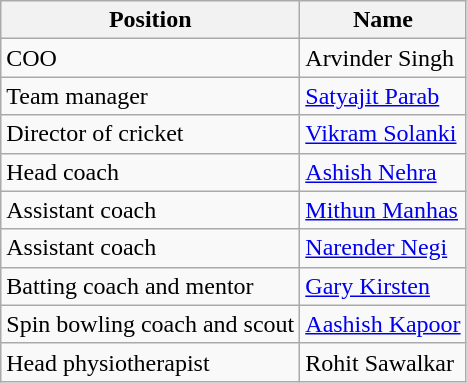<table class="wikitable">
<tr>
<th>Position</th>
<th>Name</th>
</tr>
<tr>
<td>COO</td>
<td>Arvinder Singh</td>
</tr>
<tr>
<td>Team manager</td>
<td><a href='#'>Satyajit Parab</a></td>
</tr>
<tr>
<td>Director of cricket</td>
<td><a href='#'>Vikram Solanki</a></td>
</tr>
<tr>
<td>Head coach</td>
<td><a href='#'>Ashish Nehra</a></td>
</tr>
<tr>
<td>Assistant coach</td>
<td><a href='#'>Mithun Manhas</a></td>
</tr>
<tr>
<td>Assistant coach</td>
<td><a href='#'>Narender Negi</a></td>
</tr>
<tr>
<td>Batting coach and mentor</td>
<td><a href='#'>Gary Kirsten</a></td>
</tr>
<tr>
<td>Spin bowling coach and scout</td>
<td><a href='#'>Aashish Kapoor</a></td>
</tr>
<tr>
<td>Head physiotherapist</td>
<td>Rohit Sawalkar</td>
</tr>
</table>
